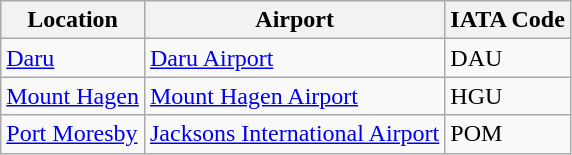<table class="wikitable">
<tr>
<th>Location</th>
<th>Airport</th>
<th>IATA Code</th>
</tr>
<tr>
<td><a href='#'>Daru</a></td>
<td><a href='#'>Daru Airport</a></td>
<td>DAU</td>
</tr>
<tr>
<td><a href='#'>Mount Hagen</a></td>
<td><a href='#'>Mount Hagen Airport</a></td>
<td>HGU</td>
</tr>
<tr>
<td><a href='#'>Port Moresby</a></td>
<td><a href='#'>Jacksons International Airport</a></td>
<td>POM</td>
</tr>
</table>
